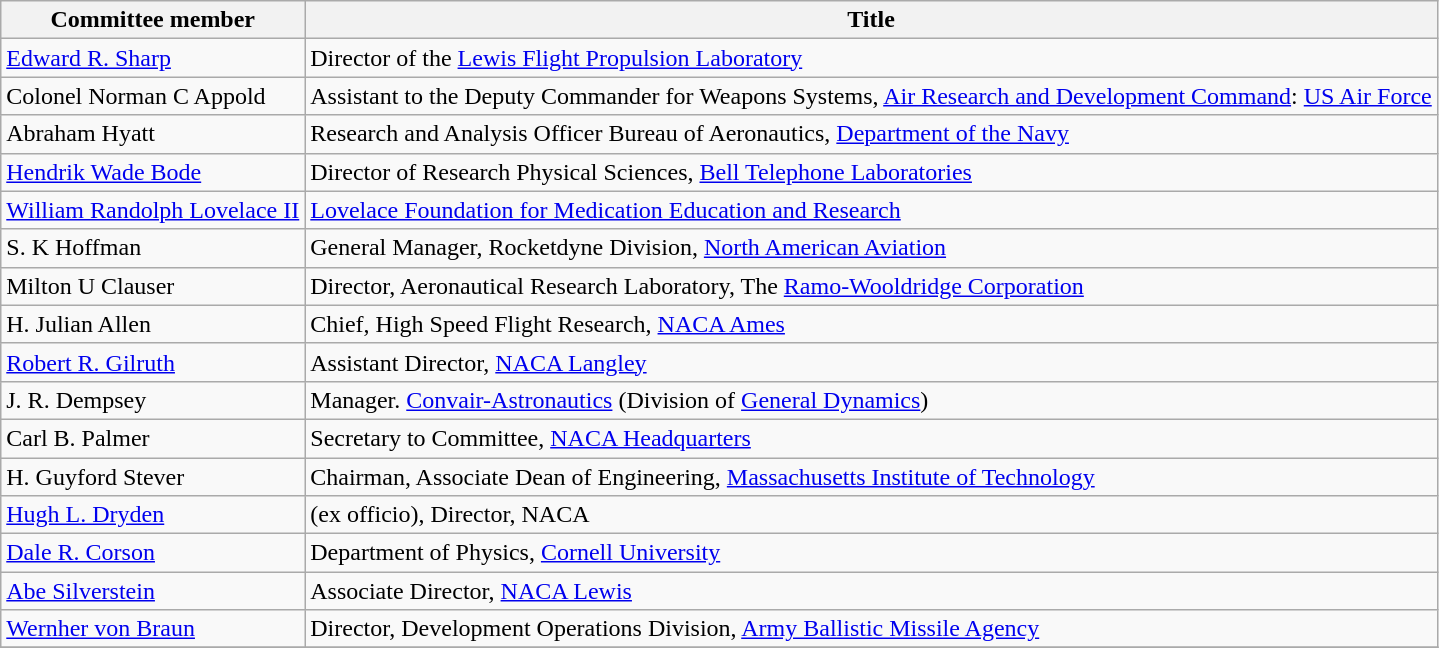<table class="wikitable">
<tr>
<th>Committee member</th>
<th>Title</th>
</tr>
<tr>
<td><a href='#'>Edward R. Sharp</a></td>
<td>Director of the <a href='#'>Lewis Flight Propulsion Laboratory</a></td>
</tr>
<tr>
<td>Colonel Norman C Appold</td>
<td>Assistant to the Deputy Commander for Weapons Systems, <a href='#'>Air Research and Development Command</a>: <a href='#'>US Air Force</a></td>
</tr>
<tr>
<td>Abraham Hyatt</td>
<td>Research and Analysis Officer Bureau of Aeronautics, <a href='#'>Department of the Navy</a></td>
</tr>
<tr>
<td><a href='#'>Hendrik Wade Bode</a></td>
<td>Director of Research Physical Sciences, <a href='#'>Bell Telephone Laboratories</a></td>
</tr>
<tr>
<td><a href='#'>William Randolph Lovelace II</a></td>
<td><a href='#'>Lovelace Foundation for Medication Education and Research</a></td>
</tr>
<tr>
<td>S. K Hoffman</td>
<td>General Manager, Rocketdyne Division, <a href='#'>North American Aviation</a></td>
</tr>
<tr>
<td>Milton U Clauser</td>
<td>Director, Aeronautical Research Laboratory, The <a href='#'>Ramo-Wooldridge Corporation</a></td>
</tr>
<tr>
<td>H. Julian Allen</td>
<td>Chief, High Speed Flight Research, <a href='#'>NACA Ames</a></td>
</tr>
<tr>
<td><a href='#'>Robert R. Gilruth</a></td>
<td>Assistant Director, <a href='#'>NACA Langley</a></td>
</tr>
<tr>
<td>J. R. Dempsey</td>
<td>Manager. <a href='#'>Convair-Astronautics</a> (Division of <a href='#'>General Dynamics</a>)</td>
</tr>
<tr>
<td>Carl B. Palmer</td>
<td>Secretary to Committee, <a href='#'>NACA Headquarters</a></td>
</tr>
<tr>
<td>H. Guyford Stever</td>
<td>Chairman, Associate Dean of Engineering, <a href='#'>Massachusetts Institute of Technology</a></td>
</tr>
<tr>
<td><a href='#'>Hugh L. Dryden</a></td>
<td>(ex officio), Director, NACA</td>
</tr>
<tr>
<td><a href='#'>Dale R. Corson</a></td>
<td>Department of Physics, <a href='#'>Cornell University</a></td>
</tr>
<tr>
<td><a href='#'>Abe Silverstein</a></td>
<td>Associate Director, <a href='#'>NACA Lewis</a></td>
</tr>
<tr>
<td><a href='#'>Wernher von Braun</a></td>
<td>Director, Development Operations Division, <a href='#'>Army Ballistic Missile Agency</a></td>
</tr>
<tr>
</tr>
</table>
